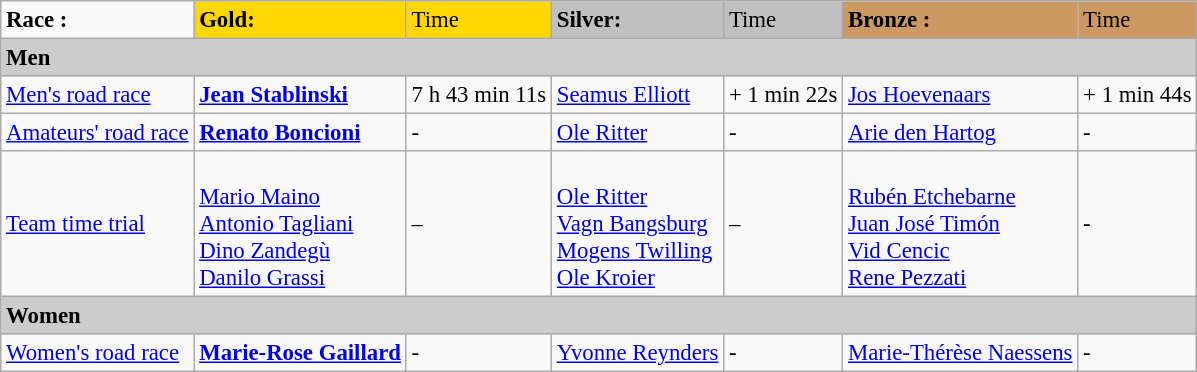<table class="wikitable" style="text-align: left; font-size: 95%; border: gray solid 1px; border-collapse: collapse;">
<tr>
<td><strong>Race :</strong></td>
<td !align="center" bgcolor="gold"><strong>Gold:</strong></td>
<td !align="center" bgcolor="gold">Time</td>
<td !align="center" bgcolor="silver"><strong>Silver:</strong></td>
<td !align="center" bgcolor="silver">Time</td>
<td !align="center" bgcolor="CC9962"><strong>Bronze :</strong></td>
<td !align="center" bgcolor="CC9962">Time</td>
</tr>
<tr bgcolor="#cccccc">
<td colspan=7><strong>Men</strong></td>
</tr>
<tr>
<td><a href='#'>Men's road race</a><br></td>
<td><strong><a href='#'>Jean Stablinski</a></strong><br><small></small></td>
<td>7 h 43 min 11s</td>
<td><a href='#'>Seamus Elliott</a><br><small></small></td>
<td>+ 1 min 22s</td>
<td><a href='#'>Jos Hoevenaars</a><br><small></small></td>
<td>+ 1 min 44s</td>
</tr>
<tr>
<td><a href='#'>Amateurs' road race</a></td>
<td><strong><a href='#'>Renato Boncioni</a></strong><br><small></small></td>
<td>-</td>
<td><a href='#'>Ole Ritter</a><br><small></small></td>
<td>-</td>
<td><a href='#'>Arie den Hartog</a><br><small></small></td>
<td>-</td>
</tr>
<tr>
<td><a href='#'>Team time trial</a></td>
<td><strong>  </strong> <br> <a href='#'>Mario Maino</a><br> <a href='#'>Antonio Tagliani</a><br> <a href='#'>Dino Zandegù</a><br> <a href='#'>Danilo Grassi</a></td>
<td>–</td>
<td> <br> <a href='#'>Ole Ritter</a><br> <a href='#'>Vagn Bangsburg</a><br> <a href='#'>Mogens Twilling</a><br> <a href='#'>Ole Kroier</a></td>
<td>–</td>
<td> <br> <a href='#'>Rubén Etchebarne</a><br> <a href='#'>Juan José Timón</a><br> <a href='#'>Vid Cencic</a><br> <a href='#'>Rene Pezzati</a></td>
<td>-</td>
</tr>
<tr bgcolor="#cccccc">
<td colspan=7><strong>Women</strong></td>
</tr>
<tr>
<td><a href='#'>Women's road race</a></td>
<td><strong><a href='#'>Marie-Rose Gaillard</a></strong><br><small></small></td>
<td>-</td>
<td><a href='#'>Yvonne Reynders</a><br><small></small></td>
<td>-</td>
<td><a href='#'>Marie-Thérèse Naessens</a><br><small></small></td>
<td>-</td>
</tr>
</table>
